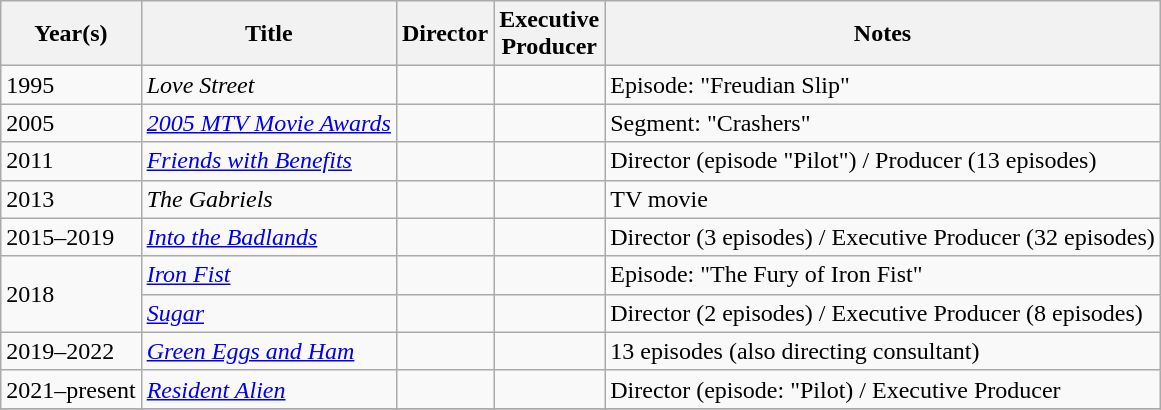<table class="wikitable plainrowheaders">
<tr>
<th>Year(s)</th>
<th>Title</th>
<th>Director</th>
<th>Executive<br>Producer</th>
<th>Notes</th>
</tr>
<tr>
<td>1995</td>
<td><em>Love Street</em></td>
<td></td>
<td></td>
<td>Episode: "Freudian Slip"</td>
</tr>
<tr>
<td>2005</td>
<td><em><a href='#'>2005 MTV Movie Awards</a></em></td>
<td></td>
<td></td>
<td>Segment: "Crashers"</td>
</tr>
<tr>
<td>2011</td>
<td><em><a href='#'>Friends with Benefits</a></em></td>
<td></td>
<td></td>
<td>Director (episode "Pilot") / Producer (13 episodes)</td>
</tr>
<tr>
<td>2013</td>
<td><em>The Gabriels</em></td>
<td></td>
<td></td>
<td>TV movie</td>
</tr>
<tr>
<td>2015–2019</td>
<td><em><a href='#'>Into the Badlands</a></em></td>
<td></td>
<td></td>
<td>Director (3 episodes) / Executive Producer (32 episodes)</td>
</tr>
<tr>
<td rowspan=2>2018</td>
<td><em><a href='#'>Iron Fist</a></em></td>
<td></td>
<td></td>
<td>Episode: "The Fury of Iron Fist"</td>
</tr>
<tr>
<td><em><a href='#'>Sugar</a></em></td>
<td></td>
<td></td>
<td>Director (2 episodes) / Executive Producer (8 episodes)</td>
</tr>
<tr>
<td>2019–2022</td>
<td><em><a href='#'>Green Eggs and Ham</a></em></td>
<td></td>
<td></td>
<td>13 episodes (also directing consultant)</td>
</tr>
<tr>
<td>2021–present</td>
<td><em><a href='#'>Resident Alien</a></em></td>
<td></td>
<td></td>
<td>Director (episode: "Pilot) / Executive Producer</td>
</tr>
<tr>
</tr>
</table>
